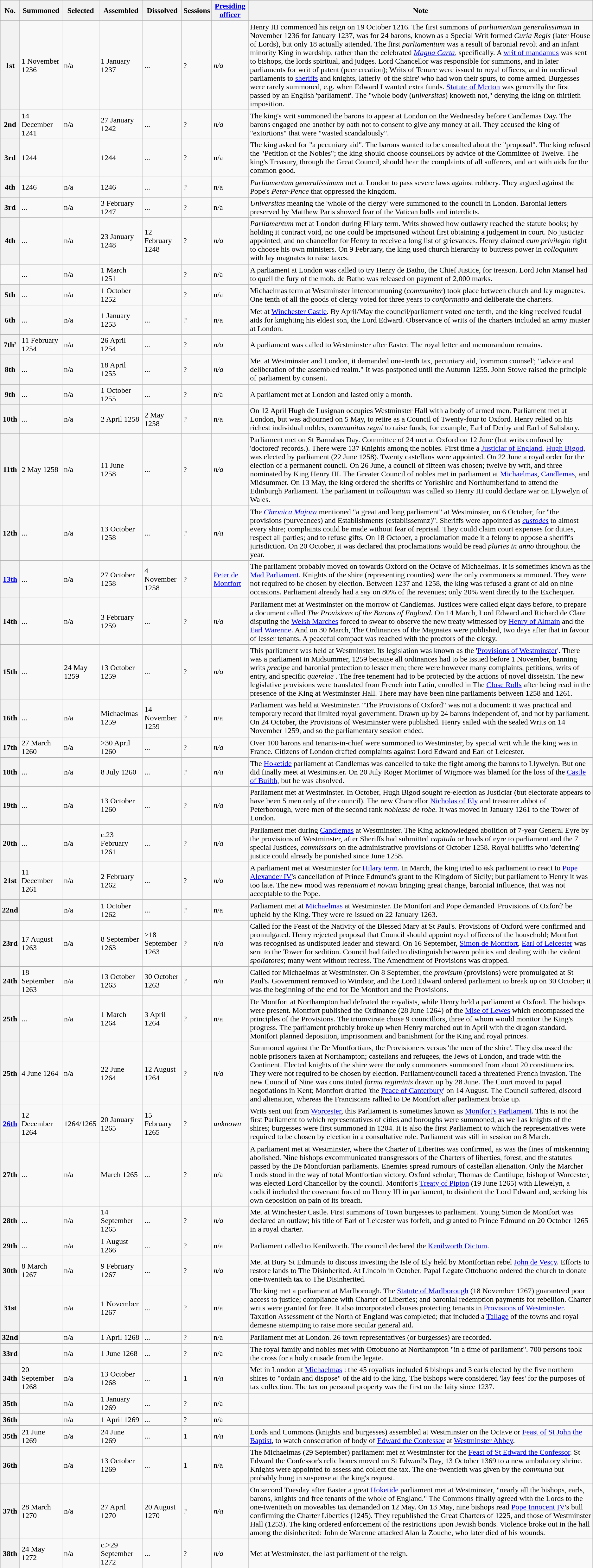<table class="wikitable">
<tr>
<th>No.</th>
<th>Summoned</th>
<th>Selected</th>
<th>Assembled</th>
<th>Dissolved</th>
<th>Sessions</th>
<th><a href='#'>Presiding officer</a></th>
<th>Note</th>
</tr>
<tr>
<th>1st</th>
<td>1 November 1236</td>
<td>n/a</td>
<td>1 January 1237</td>
<td>...</td>
<td>?</td>
<td><em>n/a</em></td>
<td>Henry III commenced his reign on 19 October 1216. The first summons of <em>parliamentum generalissimum</em> in November 1236 for January 1237, was for 24 barons, known as a Special Writ formed <em>Curia Regis</em> (later House of Lords), but only 18 actually attended. The first <em>parliamentum</em> was a result of baronial revolt and an infant minority King in wardship, rather than the celebrated <em><a href='#'>Magna Carta</a></em>, specifically. A <a href='#'>writ of mandamus</a> was sent to bishops, the lords spiritual, and judges. Lord Chancellor was responsible for summons, and in later parliaments for writ of patent (peer creation); Writs of Tenure were issued to royal officers, and in medieval parliaments to <a href='#'>sheriffs</a> and knights, latterly 'of the shire' who had won their spurs, to come armed. Burgesses were rarely summoned, e.g. when Edward I wanted extra funds. <a href='#'>Statute of Merton</a> was generally the first passed by an English 'parliament'. The "whole body (<em>universitas</em>) knoweth not," denying the king on thirtieth imposition.</td>
</tr>
<tr>
<th>2nd</th>
<td>14 December 1241</td>
<td>n/a</td>
<td>27 January 1242</td>
<td>...</td>
<td>?</td>
<td><em>n/a</em></td>
<td>The king's writ summoned the barons to appear at London on the Wednesday before Candlemas Day. The barons engaged one another by oath not to consent to give any money at all. They accused the king of "extortions" that were "wasted scandalously".</td>
</tr>
<tr>
<th>3rd</th>
<td>1244</td>
<td></td>
<td>1244</td>
<td>...</td>
<td>?</td>
<td>n/a</td>
<td>The king asked for "a pecuniary aid". The barons wanted to be consulted about the "proposal". The king refused the "Petition of the Nobles"; the king should choose counsellors by advice of the Committee of Twelve. The king's Treasury, through the Great Council, should hear the complaints of all sufferers, and act with aids for the common good.</td>
</tr>
<tr>
<th>4th</th>
<td>1246</td>
<td>n/a</td>
<td>1246</td>
<td>...</td>
<td>?</td>
<td>n/a</td>
<td><em>Parliamentum generalissimum</em> met at London to pass severe laws against robbery. They argued against the Pope's <em>Peter-Pence</em> that oppressed the kingdom.</td>
</tr>
<tr>
<th>3rd</th>
<td>...</td>
<td>n/a</td>
<td>3 February 1247</td>
<td>...</td>
<td>?</td>
<td>n/a</td>
<td><em>Universitas</em> meaning the 'whole of the clergy' were summoned to the council in London. Baronial letters preserved by Matthew Paris showed fear of the Vatican bulls and interdicts.</td>
</tr>
<tr>
<th>4th</th>
<td>...</td>
<td>n/a</td>
<td>23 January 1248</td>
<td>12 February 1248</td>
<td>?</td>
<td><em>n/a</em></td>
<td><em>Parliamentum</em> met at London during Hilary term. Writs showed how outlawry reached the statute books; by holding it contract void, no one could be imprisoned without first obtaining a judgement in court. No justiciar appointed, and no chancellor for Henry to receive a long list of grievances. Henry claimed <em>cum privilegio</em> right to choose his own ministers. On 9 February, the king used church hierarchy to buttress power in <em>colloquium</em> with lay magnates to raise taxes.</td>
</tr>
<tr>
<td></td>
<td>...</td>
<td>n/a</td>
<td>1 March 1251</td>
<td></td>
<td>?</td>
<td>n/a</td>
<td>A parliament at London was called to try Henry de Batho, the Chief Justice, for treason. Lord John Mansel had to quell the fury of the mob. de Batho was released on payment of 2,000 marks.</td>
</tr>
<tr>
<th>5th</th>
<td>...</td>
<td>n/a</td>
<td>1 October 1252</td>
<td></td>
<td>?</td>
<td>n/a</td>
<td>Michaelmas term at Westminster intercommuning (<em>communiter</em>) took place between church and lay magnates. One tenth of all the goods of clergy voted for three years to <em>conformatio</em> and deliberate the charters.</td>
</tr>
<tr>
<th>6th</th>
<td>...</td>
<td>n/a</td>
<td>1 January 1253</td>
<td>...</td>
<td>?</td>
<td>n/a</td>
<td>Met at <a href='#'>Winchester Castle</a>. By April/May the council/parliament voted one tenth, and the king received feudal aids for knighting his eldest son, the Lord Edward. Observance of writs of the charters included an army muster at London.</td>
</tr>
<tr>
<th>7th²</th>
<td>11 February 1254</td>
<td>n/a</td>
<td>26 April 1254</td>
<td>...</td>
<td>?</td>
<td><em>n/a</em></td>
<td>A parliament was called to Westminster after Easter. The royal letter and memorandum remains.</td>
</tr>
<tr>
<th>8th</th>
<td>...</td>
<td>n/a</td>
<td>18 April 1255</td>
<td>...</td>
<td>?</td>
<td><em>n/a</em></td>
<td>Met at Westminster and London, it demanded one-tenth tax, pecuniary aid, 'common counsel'; "advice and deliberation of the assembled realm." It was postponed until the Autumn 1255. John Stowe raised the principle of parliament by consent.</td>
</tr>
<tr>
<th>9th</th>
<td>...</td>
<td>n/a</td>
<td>1 October 1255</td>
<td>...</td>
<td>?</td>
<td>n/a</td>
<td>A parliament met at London and lasted only a month.</td>
</tr>
<tr>
<th>10th</th>
<td>...</td>
<td>n/a</td>
<td>2 April 1258</td>
<td>2 May 1258</td>
<td>?</td>
<td>n/a</td>
<td>On 12 April Hugh de Lusignan occupies Westminster Hall with a body of armed men. Parliament met at London, but was adjourned on 5 May, to retire as a Council of Twenty-four to Oxford. Henry relied on his richest individual nobles, <em>communitas regni</em> to raise funds, for example, Earl of Derby and Earl of Salisbury.</td>
</tr>
<tr>
<th>11th</th>
<td>2 May 1258</td>
<td>n/a</td>
<td>11 June 1258</td>
<td>...</td>
<td>?</td>
<td><em>n/a</em></td>
<td>Parliament met on St Barnabas Day. Committee of 24 met at Oxford on 12 June (but writs confused by 'doctored' records.). There were 137 Knights among the nobles. First time a <a href='#'>Justiciar of England</a>, <a href='#'>Hugh Bigod</a>, was elected by parliament (22 June 1258). Twenty castellans were appointed. On 22 June a royal order for the election of a permanent council. On 26 June, a council of fifteen was chosen; twelve by writ, and three nominated by King Henry III. The Greater Council of nobles met in parliament at <a href='#'>Michaelmas</a>, <a href='#'>Candlemas</a>, and Midsummer. On 13 May, the king ordered the sheriffs of Yorkshire and Northumberland to attend the Edinburgh Parliament. The parliament in <em>colloquium</em> was called so Henry III could declare war on Llywelyn of Wales.</td>
</tr>
<tr>
<th>12th</th>
<td>...</td>
<td>n/a</td>
<td>13 October 1258</td>
<td>...</td>
<td>?</td>
<td><em>n/a</em></td>
<td>The <em><a href='#'>Chronica Majora</a></em> mentioned "a great and long parliament" at Westminster, on 6 October, for "the provisions (purveances) and Establishments (establissemnz)". Sheriffs were appointed as <em><a href='#'>custodes</a></em> to almost every shire; complaints could be made without fear of reprisal. They could claim court expenses for duties, respect all parties; and to refuse gifts. On 18 October, a proclamation made it a felony to oppose a sheriff's jurisdiction. On 20 October, it was declared that proclamations would be read <em>pluries in anno</em> throughout the year.</td>
</tr>
<tr>
<th><a href='#'>13th</a></th>
<td>...</td>
<td>n/a</td>
<td>27 October 1258</td>
<td>4 November 1258</td>
<td>?</td>
<td><a href='#'>Peter de Montfort</a></td>
<td>The parliament probably moved on towards Oxford on the Octave of Michaelmas. It is sometimes known as the <a href='#'>Mad Parliament</a>. Knights of the shire (representing counties) were the only commoners summoned. They were not required to be chosen by election. Between 1237 and 1258, the king was refused a grant of aid on nine occasions. Parliament already had a say on 80% of the revenues; only 20% went directly to the Exchequer.</td>
</tr>
<tr>
<th>14th</th>
<td>...</td>
<td>n/a</td>
<td>3 February 1259</td>
<td>...</td>
<td>?</td>
<td><em>n/a</em></td>
<td>Parliament met at Westminster on the morrow of Candlemas. Justices were called eight days before, to prepare a document called <em>The Provisions of the Barons of England</em>. On 14 March, Lord Edward and Richard de Clare disputing the <a href='#'>Welsh Marches</a> forced to swear to observe the new treaty witnessed by <a href='#'>Henry of Almain</a> and the <a href='#'>Earl Warenne</a>. And on 30 March, The Ordinances of the Magnates were published, two days after that in favour of lesser tenants. A peaceful compact was reached with the proctors of the clergy.</td>
</tr>
<tr>
<th>15th</th>
<td>...</td>
<td>24 May 1259</td>
<td>13 October 1259</td>
<td>...</td>
<td>?</td>
<td><em>n/a</em></td>
<td>This parliament was held at Westminster. Its legislation was known as the '<a href='#'>Provisions of Westminster</a>'. There was a parliament in Midsummer, 1259 because all ordinances had to be issued before 1 November, banning writs <em>precipe</em> and baronial protection to lesser men; there were however many complaints, petitions, writs of entry, and specific <em>querelae</em> . The free tenement had to be protected by the actions of novel disseisin. The new legislative provisions were translated from French into Latin, enrolled in The <a href='#'>Close Rolls</a> after being read in the presence of the King at Westminster Hall. There may have been nine parliaments between 1258 and 1261.</td>
</tr>
<tr>
<th>16th</th>
<td>...</td>
<td>n/a</td>
<td>Michaelmas 1259</td>
<td>14 November 1259</td>
<td>?</td>
<td>n/a</td>
<td>Parliament was held at Westminster. "The Provisions of Oxford" was not a document: it was practical and temporary record that limited royal government. Drawn up by 24 barons independent of, and not by parliament. On 24 October, the Provisions of Westminster were published. Henry sailed with the sealed Writs on 14 November 1259, and so the parliamentary session ended.</td>
</tr>
<tr>
<th>17th</th>
<td>27 March 1260</td>
<td>n/a</td>
<td>>30 April 1260</td>
<td>...</td>
<td>?</td>
<td><em>n/a</em></td>
<td>Over 100 barons and tenants-in-chief were summoned to Westminster, by special writ while the king was in France. Citizens of London drafted complaints against Lord Edward and Earl of Leicester.</td>
</tr>
<tr>
<th>18th</th>
<td>...</td>
<td>n/a</td>
<td>8 July 1260</td>
<td>...</td>
<td>?</td>
<td><em>n/a</em></td>
<td>The <a href='#'>Hoketide</a> parliament at Candlemas was cancelled to take the fight among the barons to Llywelyn. But one did finally meet at Westminster. On 20 July Roger Mortimer of Wigmore was blamed for the loss of the <a href='#'>Castle of Builth</a>, but he was absolved.</td>
</tr>
<tr>
<th>19th</th>
<td>...</td>
<td>n/a</td>
<td>13 October 1260</td>
<td>...</td>
<td>?</td>
<td><em>n/a</em></td>
<td>Parliament met at Westminster. In October, Hugh Bigod sought re-election as Justiciar (but electorate appears to have been 5 men only of the council). The new Chancellor <a href='#'>Nicholas of Ely</a> and treasurer abbot of Peterborough, were men of the second rank <em>noblesse de robe</em>. It was moved in January 1261 to the Tower of London.</td>
</tr>
<tr>
<th>20th</th>
<td>...</td>
<td>n/a</td>
<td>c.23 February 1261</td>
<td>...</td>
<td>?</td>
<td><em>n/a</em></td>
<td>Parliament met during <a href='#'>Candlemas</a> at Westminster. The King acknowledged abolition of 7-year General Eyre by the provisions of Westminster, after Sheriffs had submitted <em>capitula</em> or heads of eyre to parliament and the 7 special Justices, <em>commissars</em> on the administrative provisions of October 1258. Royal bailiffs who 'deferring' justice could already be punished since June 1258.</td>
</tr>
<tr>
<th>21st</th>
<td>11 December 1261</td>
<td>n/a</td>
<td>2 February 1262</td>
<td>...</td>
<td>?</td>
<td><em>n/a</em></td>
<td>A parliament met at Westminster for <a href='#'>Hilary term</a>. In March, the king tried to ask parliament to react to <a href='#'>Pope Alexander IV</a>'s cancellation of Prince Edmund's grant to the Kingdom of Sicily; but parliament to Henry it was too late. The new mood was <em>repentiam et novam</em> bringing great change, baronial influence, that was not acceptable to the Pope.</td>
</tr>
<tr>
<th>22nd</th>
<td></td>
<td>n/a</td>
<td>1 October 1262</td>
<td>...</td>
<td>?</td>
<td>n/a</td>
<td>Parliament met at <a href='#'>Michaelmas</a> at Westminster. De Montfort and Pope demanded 'Provisions of Oxford' be upheld by the King. They were re-issued on 22 January 1263.</td>
</tr>
<tr>
<th>23rd</th>
<td>17 August 1263</td>
<td>n/a</td>
<td>8 September 1263</td>
<td>>18 September 1263</td>
<td>?</td>
<td><em>n/a</em></td>
<td>Called for the Feast of the Nativity of the Blessed Mary at St Paul's. Provisions of Oxford were confirmed and promulgated. Henry rejected proposal that Council should appoint royal officers of the household; Montfort was recognised as undisputed leader and steward. On 16 September, <a href='#'>Simon de Montfort</a>, <a href='#'>Earl of Leicester</a> was sent to the Tower for sedition. Council had failed to distinguish between politics and dealing with the violent <em>spoliatores</em>; many went without redress. The Amendment of Provisions was dropped.</td>
</tr>
<tr>
<th>24th</th>
<td>18 September 1263</td>
<td>n/a</td>
<td>13 October 1263</td>
<td>30 October 1263</td>
<td>?</td>
<td><em>n/a</em></td>
<td>Called for Michaelmas at Westminster. On 8 September, the <em>provisum</em> (provisions) were promulgated at St Paul's. Government removed to Windsor, and the Lord Edward ordered parliament to break up on 30 October; it was the beginning of the end for De Montfort and the Provisions.</td>
</tr>
<tr>
<th>25th</th>
<td>...</td>
<td>n/a</td>
<td>1 March 1264</td>
<td>3 April 1264</td>
<td>?</td>
<td>n/a</td>
<td>De Montfort at Northampton had defeated the royalists, while Henry held a parliament at Oxford. The bishops were present. Montfort published the Ordinance (28 June 1264) of the <a href='#'>Mise of Lewes</a> which encompassed the principles of the Provisions. The triumvirate chose 9 councillors, three of whom would monitor the King's progress. The parliament probably broke up when Henry marched out in April with the dragon standard. Montfort planned deposition, imprisonment and banishment for the King and royal princes.</td>
</tr>
<tr>
<th>25th</th>
<td>4 June 1264</td>
<td>n/a</td>
<td>22 June 1264</td>
<td>12 August 1264</td>
<td>?</td>
<td><em>n/a</em></td>
<td>Summoned against the De Montfortians, the Provisioners versus 'the men of the shire'. They discussed the noble prisoners taken at Northampton; castellans and refugees, the Jews of London, and trade with the Continent. Elected knights of the shire were the only commoners summoned from about 20 constituencies. They were not required to be chosen by election. Parliament/council faced a threatened French invasion. The new Council of Nine was constituted <em>forma regiminis</em> drawn up by 28 June. The Court moved to papal negotiations in Kent; Montfort drafted 'the <a href='#'>Peace of Canterbury</a>' on 14 August. The Council suffered, discord and alienation, whereas the Franciscans rallied to De Montfort after parliament broke up.</td>
</tr>
<tr>
<th><a href='#'>26th</a></th>
<td>12 December 1264</td>
<td>1264/1265</td>
<td>20 January 1265</td>
<td>15 February 1265</td>
<td>?</td>
<td><em>unknown</em></td>
<td>Writs sent out from <a href='#'>Worcester</a>, this Parliament is sometimes known as <a href='#'>Montfort's Parliament</a>. This is not the first Parliament to which representatives of cities and boroughs were summoned, as well as knights of the shires; burgesses were first summoned in 1204. It is also the first Parliament to which the representatives were required to be chosen by election in a consultative role. Parliament was still in session on 8 March.</td>
</tr>
<tr>
<th>27th</th>
<td>...</td>
<td>n/a</td>
<td>March 1265</td>
<td>...</td>
<td>?</td>
<td>n/a</td>
<td>A parliament met at Westminster, where the Charter of Liberties was confirmed, as was the fines of miskenning abolished. Nine bishops excommunicated transgressors of the Charters of liberties, forest, and the statutes passed by the De Montfortian parliaments. Enemies spread rumours of castellan alienation. Only the Marcher Lords stood in the way of total Montfortian victory. Oxford scholar, Thomas de Cantilupe, bishop of Worcester, was elected Lord Chancellor by the council. Montfort's <a href='#'>Treaty of Pipton</a> (19 June 1265) with Llewelyn, a codicil included the covenant forced on Henry III in parliament, to disinherit the Lord Edward and, seeking his own deposition on pain of its breach.</td>
</tr>
<tr>
<th>28th</th>
<td>...</td>
<td>n/a</td>
<td>14 September 1265</td>
<td>...</td>
<td>?</td>
<td><em>n/a</em></td>
<td>Met at Winchester Castle. First summons of Town burgesses to parliament. Young Simon de Montfort was declared an outlaw; his title of Earl of Leicester was forfeit, and granted to Prince Edmund on 20 October 1265 in a royal charter.</td>
</tr>
<tr>
<th>29th</th>
<td>...</td>
<td>n/a</td>
<td>1 August 1266</td>
<td>...</td>
<td>?</td>
<td>n/a</td>
<td>Parliament called to Kenilworth. The council declared the <a href='#'>Kenilworth Dictum</a>.</td>
</tr>
<tr>
<th>30th</th>
<td>8 March 1267</td>
<td>n/a</td>
<td>9 February 1267</td>
<td>...</td>
<td>?</td>
<td><em>n/a</em></td>
<td>Met at Bury St Edmunds to discuss investing the Isle of Ely held by Montfortian rebel <a href='#'>John de Vescy</a>. Efforts to restore lands to The Disinherited. At Lincoln in October, Papal Legate Ottobuono ordered the church to donate one-twentieth tax to The Disinherited.</td>
</tr>
<tr>
<th>31st</th>
<td></td>
<td>n/a</td>
<td>1 November 1267</td>
<td>...</td>
<td>?</td>
<td>n/a</td>
<td>The king met a parliament at Marlborough. The <a href='#'>Statute of Marlborough</a> (18 November 1267) guaranteed poor access to justice; compliance with Charter of Liberties; and baronial redemption payments for rebellion. Charter writs were granted for free. It also incorporated clauses protecting tenants in <a href='#'>Provisions of Westminster</a>. Taxation Assessment of the North of England was completed; that included a <a href='#'>Tallage</a> of the towns and royal demesne attempting to raise more secular general aid.</td>
</tr>
<tr>
<th>32nd</th>
<td></td>
<td>n/a</td>
<td>1 April 1268</td>
<td>...</td>
<td>?</td>
<td>n/a</td>
<td>Parliament met at London. 26 town representatives (or burgesses) are recorded.</td>
</tr>
<tr>
<th>33rd</th>
<td></td>
<td>n/a</td>
<td>1 June 1268</td>
<td>...</td>
<td>?</td>
<td>n/a</td>
<td>The royal family and nobles met with Ottobuono at Northampton "in a time of parliament". 700 persons took the cross for a holy crusade from the legate.</td>
</tr>
<tr>
<th>34th</th>
<td>20 September 1268</td>
<td>n/a</td>
<td>13 October 1268</td>
<td>...</td>
<td>1</td>
<td><em>n/a</em></td>
<td>Met in London at <a href='#'>Michaelmas</a> : the 45 royalists included 6 bishops and 3 earls elected by the five northern shires to "ordain and dispose" of the aid to the king. The bishops were considered 'lay fees' for the purposes of tax collection. The tax on personal property was the first on the laity since 1237.</td>
</tr>
<tr>
<th>35th</th>
<td></td>
<td>n/a</td>
<td>1 January 1269</td>
<td>...</td>
<td>?</td>
<td>n/a</td>
<td></td>
</tr>
<tr>
<th>36th</th>
<td></td>
<td>n/a</td>
<td>1 April 1269</td>
<td>...</td>
<td>?</td>
<td>n/a</td>
<td></td>
</tr>
<tr>
<th>35th</th>
<td>21 June 1269</td>
<td>n/a</td>
<td>24 June 1269</td>
<td>...</td>
<td>1</td>
<td><em>n/a</em></td>
<td>Lords and Commons (knights and burgesses) assembled at Westminster on the Octave or <a href='#'>Feast of St John the Baptist</a>, to watch consecration of body of <a href='#'>Edward the Confessor</a> at <a href='#'>Westminster Abbey</a>.</td>
</tr>
<tr>
<th>36th</th>
<td></td>
<td>n/a</td>
<td>13 October 1269</td>
<td>...</td>
<td>1</td>
<td>n/a</td>
<td>The Michaelmas (29 September) parliament met at Westminster for the <a href='#'>Feast of St Edward the Confessor</a>. St Edward the Confessor's relic bones moved on St Edward's Day, 13 October 1369 to a new ambulatory shrine. Knights were appointed to assess and collect the tax. The one-twentieth was given by the <em>communa</em> but probably hung in suspense at the king's request.</td>
</tr>
<tr>
<th>37th</th>
<td>28 March 1270</td>
<td>n/a</td>
<td>27 April 1270</td>
<td>20 August 1270</td>
<td>?</td>
<td><em>n/a</em></td>
<td>On second Tuesday after Easter a great <a href='#'>Hoketide</a> parliament met at Westminster, "nearly all the bishops, earls, barons, knights and free tenants of the whole of England." The Commons finally agreed with the Lords to the one-twentieth on moveables tax demanded on 12 May. On 13 May, nine bishops read <a href='#'>Pope Innocent IV</a>'s bull confirming the Charter Liberties (1245). They republished the Great Charters of 1225, and those of Westminster Hall (1253). The king ordered enforcement of the restrictions upon Jewish bonds. Violence broke out in the hall among the disinherited: John de Warenne attacked Alan la Zouche, who later died of his wounds.</td>
</tr>
<tr>
<th>38th</th>
<td>24 May 1272</td>
<td>n/a</td>
<td>c.>29 September 1272</td>
<td>...</td>
<td>?</td>
<td><em>n/a</em></td>
<td>Met at Westminster, the last parliament of the reign.</td>
</tr>
</table>
